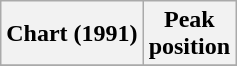<table class="wikitable plainrowheaders" style="text-align:center">
<tr>
<th scope="col">Chart (1991)</th>
<th scope="col">Peak<br>position</th>
</tr>
<tr>
</tr>
</table>
